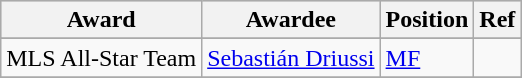<table class="wikitable">
<tr style="background:#cccccc;">
<th>Award</th>
<th>Awardee</th>
<th>Position</th>
<th>Ref</th>
</tr>
<tr>
</tr>
<tr>
<td>MLS All-Star Team</td>
<td> <a href='#'>Sebastián Driussi</a></td>
<td><a href='#'>MF</a></td>
<td style="text-align: center;"></td>
</tr>
<tr>
</tr>
</table>
